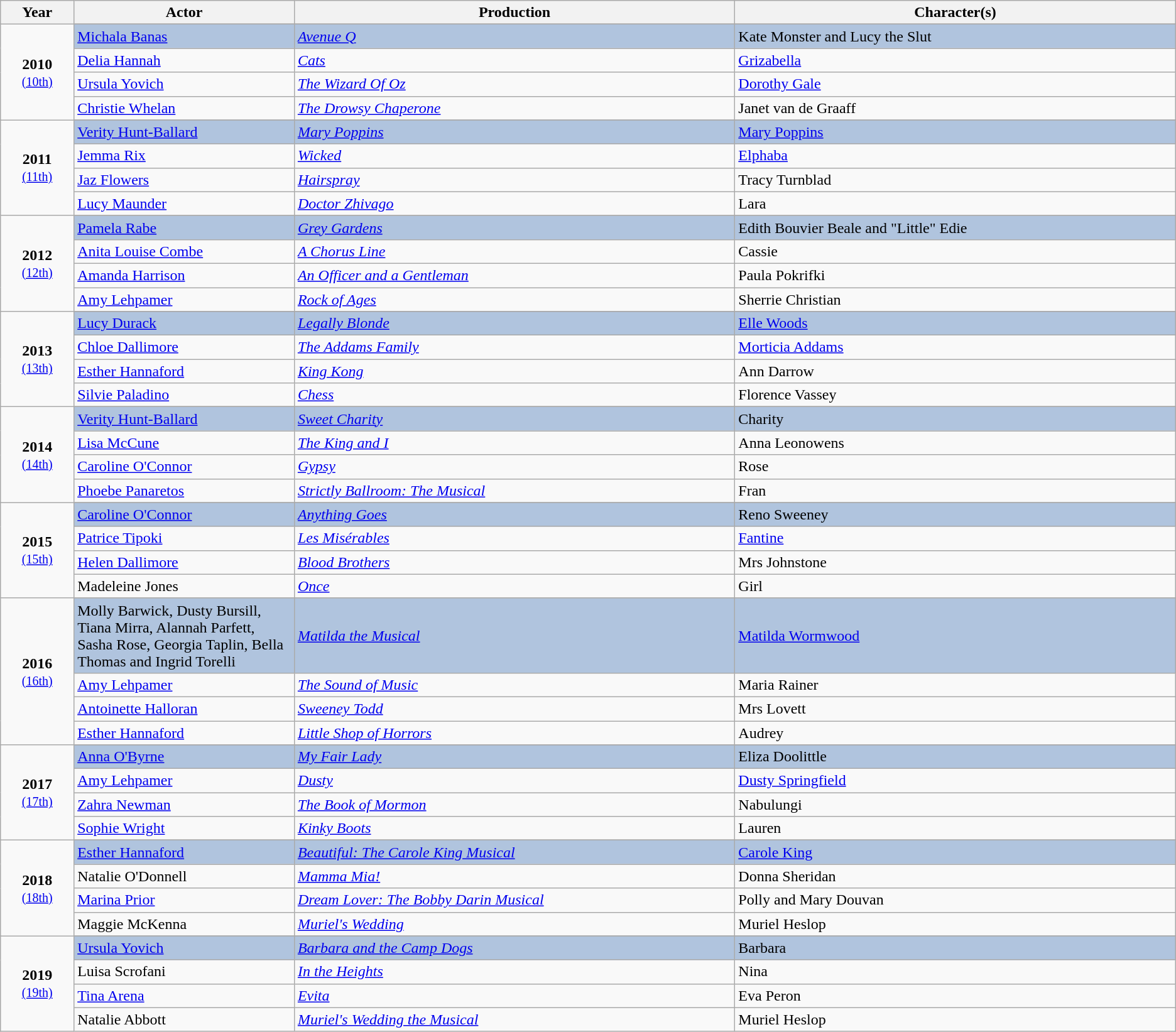<table class="sortable wikitable">
<tr>
<th width="5%">Year</th>
<th width="15%">Actor</th>
<th width="30%">Production</th>
<th width="30%">Character(s)</th>
</tr>
<tr>
<td rowspan="5" align="center"><strong>2010</strong><br><small><a href='#'>(10th)</a></small></td>
</tr>
<tr style="background:#B0C4DE">
<td><a href='#'>Michala Banas</a></td>
<td><em><a href='#'>Avenue Q</a></em></td>
<td>Kate Monster and Lucy the Slut</td>
</tr>
<tr>
<td><a href='#'>Delia Hannah</a></td>
<td><em><a href='#'>Cats</a></em></td>
<td><a href='#'>Grizabella</a></td>
</tr>
<tr>
<td><a href='#'>Ursula Yovich</a></td>
<td><em><a href='#'>The Wizard Of Oz</a></em></td>
<td><a href='#'>Dorothy Gale</a></td>
</tr>
<tr>
<td><a href='#'>Christie Whelan</a></td>
<td><em><a href='#'>The Drowsy Chaperone</a></em></td>
<td>Janet van de Graaff</td>
</tr>
<tr>
<td rowspan="5" align="center"><strong>2011</strong><br><small><a href='#'>(11th)</a></small></td>
</tr>
<tr style="background:#B0C4DE">
<td><a href='#'>Verity Hunt-Ballard</a></td>
<td><em><a href='#'>Mary Poppins</a></em></td>
<td><a href='#'>Mary Poppins</a></td>
</tr>
<tr>
<td><a href='#'>Jemma Rix</a></td>
<td><em><a href='#'>Wicked</a></em></td>
<td><a href='#'>Elphaba</a></td>
</tr>
<tr>
<td><a href='#'>Jaz Flowers</a></td>
<td><em><a href='#'>Hairspray</a></em></td>
<td>Tracy Turnblad</td>
</tr>
<tr>
<td><a href='#'>Lucy Maunder</a></td>
<td><em><a href='#'>Doctor Zhivago</a></em></td>
<td>Lara</td>
</tr>
<tr>
<td rowspan="5" align="center"><strong>2012</strong><br><small><a href='#'>(12th)</a></small></td>
</tr>
<tr style="background:#B0C4DE">
<td><a href='#'>Pamela Rabe</a></td>
<td><em><a href='#'>Grey Gardens</a></em></td>
<td>Edith Bouvier Beale and "Little" Edie</td>
</tr>
<tr>
<td><a href='#'>Anita Louise Combe</a></td>
<td><em><a href='#'>A Chorus Line</a></em></td>
<td>Cassie</td>
</tr>
<tr>
<td><a href='#'>Amanda Harrison</a></td>
<td><em><a href='#'>An Officer and a Gentleman</a></em></td>
<td>Paula Pokrifki</td>
</tr>
<tr>
<td><a href='#'>Amy Lehpamer</a></td>
<td><em><a href='#'>Rock of Ages</a></em></td>
<td>Sherrie Christian</td>
</tr>
<tr>
<td rowspan="5" align="center"><strong>2013</strong><br><small><a href='#'>(13th)</a></small></td>
</tr>
<tr style="background:#B0C4DE">
<td><a href='#'>Lucy Durack</a></td>
<td><em><a href='#'>Legally Blonde</a></em></td>
<td><a href='#'>Elle Woods</a></td>
</tr>
<tr>
<td><a href='#'>Chloe Dallimore</a></td>
<td><em><a href='#'>The Addams Family</a></em></td>
<td><a href='#'>Morticia Addams</a></td>
</tr>
<tr>
<td><a href='#'>Esther Hannaford</a></td>
<td><em><a href='#'>King Kong</a></em></td>
<td>Ann Darrow</td>
</tr>
<tr>
<td><a href='#'>Silvie Paladino</a></td>
<td><em><a href='#'>Chess</a></em></td>
<td>Florence Vassey</td>
</tr>
<tr>
<td rowspan="5" align="center"><strong>2014</strong><br><small><a href='#'>(14th)</a></small></td>
</tr>
<tr style="background:#B0C4DE">
<td><a href='#'>Verity Hunt-Ballard</a></td>
<td><em><a href='#'>Sweet Charity</a></em></td>
<td>Charity</td>
</tr>
<tr>
<td><a href='#'>Lisa McCune</a></td>
<td><em><a href='#'>The King and I</a></em></td>
<td>Anna Leonowens</td>
</tr>
<tr>
<td><a href='#'>Caroline O'Connor</a></td>
<td><em><a href='#'>Gypsy</a></em></td>
<td>Rose</td>
</tr>
<tr>
<td><a href='#'>Phoebe Panaretos</a></td>
<td><em><a href='#'>Strictly Ballroom: The Musical</a></em></td>
<td>Fran</td>
</tr>
<tr>
<td rowspan="5" align="center"><strong>2015</strong><br><small><a href='#'>(15th)</a></small></td>
</tr>
<tr style="background:#B0C4DE">
<td><a href='#'>Caroline O'Connor</a></td>
<td><em><a href='#'>Anything Goes</a></em></td>
<td>Reno Sweeney</td>
</tr>
<tr>
<td><a href='#'>Patrice Tipoki</a></td>
<td><em><a href='#'>Les Misérables</a></em></td>
<td><a href='#'>Fantine</a></td>
</tr>
<tr>
<td><a href='#'>Helen Dallimore</a></td>
<td><em><a href='#'>Blood Brothers</a></em></td>
<td>Mrs Johnstone</td>
</tr>
<tr>
<td>Madeleine Jones</td>
<td><em><a href='#'>Once</a></em></td>
<td>Girl</td>
</tr>
<tr>
<td rowspan="5" align="center"><strong>2016</strong><br><small><a href='#'>(16th)</a></small></td>
</tr>
<tr style="background:#B0C4DE">
<td>Molly Barwick, Dusty Bursill, Tiana Mirra, Alannah Parfett, Sasha Rose, Georgia Taplin, Bella Thomas and Ingrid Torelli</td>
<td><em><a href='#'>Matilda the Musical</a></em></td>
<td><a href='#'>Matilda Wormwood</a></td>
</tr>
<tr>
<td><a href='#'>Amy Lehpamer</a></td>
<td><em><a href='#'>The Sound of Music</a></em></td>
<td>Maria Rainer</td>
</tr>
<tr>
<td><a href='#'>Antoinette Halloran</a></td>
<td><em><a href='#'>Sweeney Todd</a></em></td>
<td>Mrs Lovett</td>
</tr>
<tr>
<td><a href='#'>Esther Hannaford</a></td>
<td><em><a href='#'>Little Shop of Horrors</a></em></td>
<td>Audrey</td>
</tr>
<tr>
<td rowspan="5" align="center"><strong>2017</strong><br><small><a href='#'>(17th)</a></small></td>
</tr>
<tr style="background:#B0C4DE">
<td><a href='#'>Anna O'Byrne</a></td>
<td><em><a href='#'>My Fair Lady</a></em></td>
<td>Eliza Doolittle</td>
</tr>
<tr>
<td><a href='#'>Amy Lehpamer</a></td>
<td><em><a href='#'>Dusty</a></em></td>
<td><a href='#'>Dusty Springfield</a></td>
</tr>
<tr>
<td><a href='#'>Zahra Newman</a></td>
<td><em><a href='#'>The Book of Mormon</a></em></td>
<td>Nabulungi</td>
</tr>
<tr>
<td><a href='#'>Sophie Wright</a></td>
<td><em><a href='#'>Kinky Boots</a></em></td>
<td>Lauren</td>
</tr>
<tr>
<td rowspan="5" align="center"><strong>2018</strong><br><small><a href='#'>(18th)</a></small></td>
</tr>
<tr style="background:#B0C4DE">
<td><a href='#'>Esther Hannaford</a></td>
<td><em><a href='#'>Beautiful: The Carole King Musical</a></em></td>
<td><a href='#'>Carole King</a></td>
</tr>
<tr>
<td>Natalie O'Donnell</td>
<td><em><a href='#'>Mamma Mia!</a></em></td>
<td>Donna Sheridan</td>
</tr>
<tr>
<td><a href='#'>Marina Prior</a></td>
<td><em><a href='#'>Dream Lover: The Bobby Darin Musical</a></em></td>
<td>Polly and Mary Douvan</td>
</tr>
<tr>
<td>Maggie McKenna</td>
<td><em><a href='#'>Muriel's Wedding</a></em></td>
<td>Muriel Heslop</td>
</tr>
<tr>
<td rowspan="5" align="center"><strong>2019</strong><br><small><a href='#'>(19th)</a></small></td>
</tr>
<tr style="background:#B0C4DE">
<td><a href='#'>Ursula Yovich</a></td>
<td><em><a href='#'>Barbara and the Camp Dogs</a></em></td>
<td>Barbara</td>
</tr>
<tr>
<td>Luisa Scrofani</td>
<td><em><a href='#'>In the Heights</a></em></td>
<td>Nina</td>
</tr>
<tr>
<td><a href='#'>Tina Arena</a></td>
<td><em><a href='#'>Evita</a></em></td>
<td>Eva Peron</td>
</tr>
<tr>
<td>Natalie Abbott</td>
<td><em><a href='#'>Muriel's Wedding the Musical</a></em></td>
<td>Muriel Heslop</td>
</tr>
</table>
